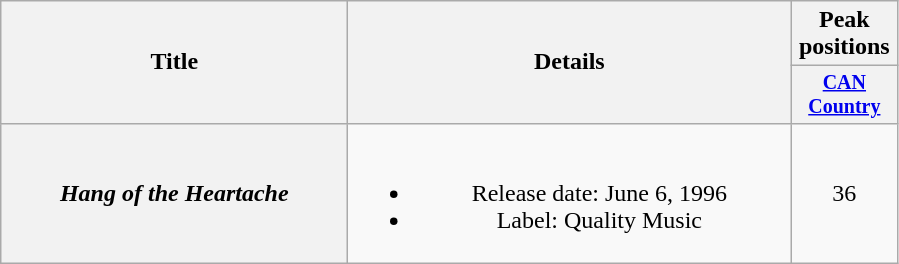<table class="wikitable plainrowheaders" style="text-align:center;">
<tr>
<th rowspan="2" style="width:14em;">Title</th>
<th rowspan="2" style="width:18em;">Details</th>
<th colspan="1">Peak positions</th>
</tr>
<tr style="font-size:smaller;">
<th width="65"><a href='#'>CAN Country</a></th>
</tr>
<tr>
<th scope="row"><em>Hang of the Heartache</em></th>
<td><br><ul><li>Release date: June 6, 1996</li><li>Label: Quality Music</li></ul></td>
<td>36</td>
</tr>
</table>
